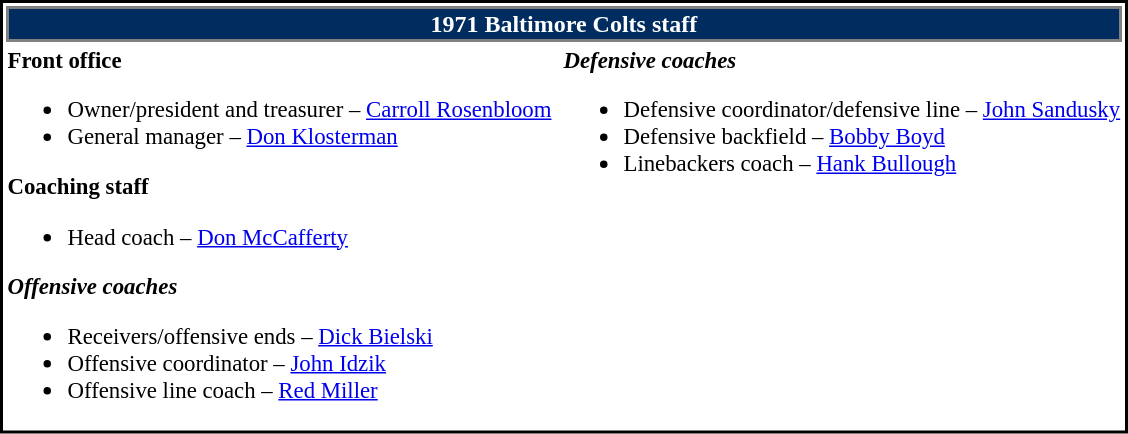<table class="toccolours" style="text-align: left; border: 2px solid black;">
<tr>
<th colspan="7" style="text-align:center;border:2px solid grey; background-color:#002c5f;color:white;">1971 Baltimore Colts staff</th>
</tr>
<tr>
<td style="font-size:95%;" valign="top"><strong>Front office</strong><br><ul><li>Owner/president and treasurer – <a href='#'>Carroll Rosenbloom</a></li><li>General manager – <a href='#'>Don Klosterman</a></li></ul><strong>Coaching staff</strong><ul><li>Head coach – <a href='#'>Don McCafferty</a></li></ul><strong><em>Offensive coaches</em></strong><ul><li>Receivers/offensive ends – <a href='#'>Dick Bielski</a></li><li>Offensive coordinator – <a href='#'>John Idzik</a></li><li>Offensive line coach – <a href='#'>Red Miller</a></li></ul></td>
<td style="width;25px;"></td>
<td style="font-size:95%" valign= "top"><strong><em>Defensive coaches</em></strong><br><ul><li>Defensive coordinator/defensive line – <a href='#'>John Sandusky</a></li><li>Defensive backfield – <a href='#'>Bobby Boyd</a></li><li>Linebackers coach – <a href='#'>Hank Bullough</a></li></ul></td>
</tr>
</table>
